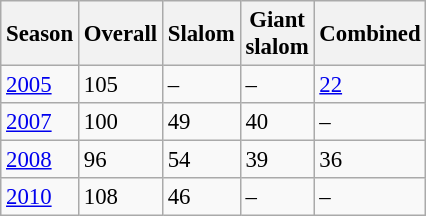<table class=wikitable style="font-size:95%;" style="text-align:center">
<tr>
<th>Season</th>
<th>Overall</th>
<th>Slalom</th>
<th>Giant<br>slalom</th>
<th>Combined</th>
</tr>
<tr>
<td><a href='#'>2005</a></td>
<td>105</td>
<td>–</td>
<td>–</td>
<td><a href='#'>22</a></td>
</tr>
<tr>
<td><a href='#'>2007</a></td>
<td>100</td>
<td>49</td>
<td>40</td>
<td>–</td>
</tr>
<tr>
<td><a href='#'>2008</a></td>
<td>96</td>
<td>54</td>
<td>39</td>
<td>36</td>
</tr>
<tr>
<td><a href='#'>2010</a></td>
<td>108</td>
<td>46</td>
<td>–</td>
<td>–</td>
</tr>
</table>
